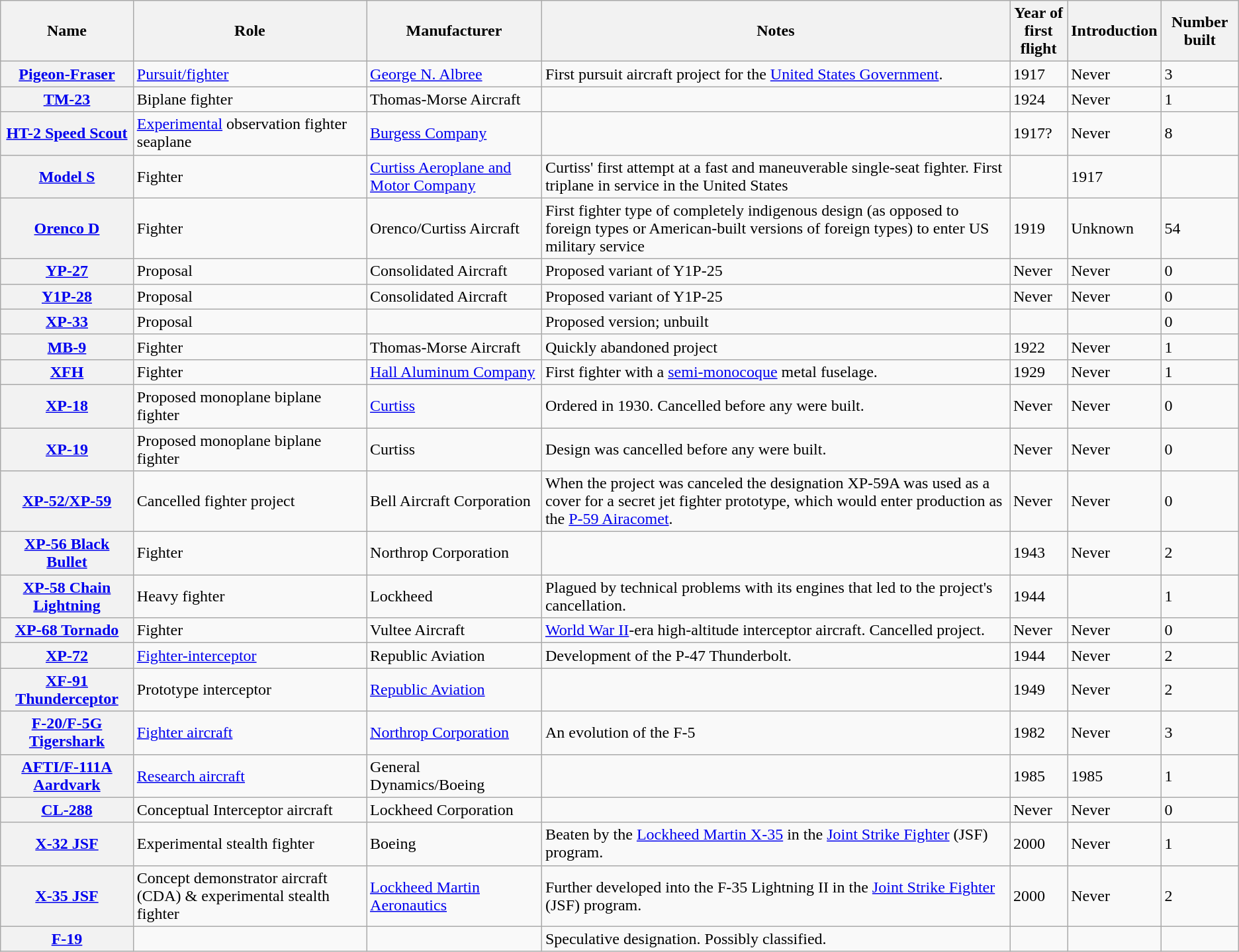<table class="wikitable sortable">
<tr>
<th>Name</th>
<th>Role</th>
<th>Manufacturer</th>
<th>Notes</th>
<th>Year of<br>first flight</th>
<th>Introduction</th>
<th>Number built</th>
</tr>
<tr>
<th><a href='#'>Pigeon-Fraser</a></th>
<td><a href='#'>Pursuit/fighter</a></td>
<td><a href='#'>George N. Albree</a></td>
<td>First pursuit aircraft project for the <a href='#'>United States Government</a>.</td>
<td>1917</td>
<td>Never</td>
<td>3</td>
</tr>
<tr>
<th><a href='#'>TM-23</a></th>
<td>Biplane fighter</td>
<td>Thomas-Morse Aircraft</td>
<td></td>
<td>1924</td>
<td>Never</td>
<td>1</td>
</tr>
<tr>
<th><a href='#'>HT-2 Speed Scout</a></th>
<td><a href='#'>Experimental</a> observation fighter seaplane</td>
<td><a href='#'>Burgess Company</a></td>
<td></td>
<td>1917?</td>
<td>Never</td>
<td>8</td>
</tr>
<tr>
<th><a href='#'>Model S</a></th>
<td>Fighter</td>
<td><a href='#'>Curtiss Aeroplane and Motor Company</a></td>
<td>Curtiss' first attempt at a fast and maneuverable single-seat fighter. First triplane in service in the United States</td>
<td></td>
<td>1917</td>
<td></td>
</tr>
<tr>
<th><a href='#'>Orenco D</a></th>
<td>Fighter</td>
<td>Orenco/Curtiss Aircraft</td>
<td>First fighter type of completely indigenous design (as opposed to foreign types or American-built versions of foreign types) to enter US military service</td>
<td>1919</td>
<td>Unknown</td>
<td>54</td>
</tr>
<tr>
<th><a href='#'>YP-27</a></th>
<td>Proposal</td>
<td>Consolidated Aircraft</td>
<td>Proposed variant of Y1P-25</td>
<td>Never</td>
<td>Never</td>
<td>0</td>
</tr>
<tr>
<th><a href='#'>Y1P-28</a></th>
<td>Proposal</td>
<td>Consolidated Aircraft</td>
<td>Proposed variant of Y1P-25</td>
<td>Never</td>
<td>Never</td>
<td>0</td>
</tr>
<tr>
<th><a href='#'>XP-33</a></th>
<td>Proposal</td>
<td></td>
<td>Proposed version; unbuilt</td>
<td></td>
<td></td>
<td>0</td>
</tr>
<tr>
<th><a href='#'>MB-9</a></th>
<td>Fighter</td>
<td>Thomas-Morse Aircraft</td>
<td>Quickly abandoned project</td>
<td>1922</td>
<td>Never</td>
<td>1</td>
</tr>
<tr>
<th><a href='#'>XFH</a></th>
<td>Fighter</td>
<td><a href='#'>Hall Aluminum Company</a></td>
<td>First fighter with a <a href='#'>semi-monocoque</a> metal fuselage.</td>
<td>1929</td>
<td>Never</td>
<td>1</td>
</tr>
<tr>
<th><a href='#'>XP-18</a></th>
<td>Proposed monoplane biplane fighter</td>
<td><a href='#'>Curtiss</a></td>
<td>Ordered in 1930. Cancelled before any were built.</td>
<td>Never</td>
<td>Never</td>
<td>0</td>
</tr>
<tr>
<th><a href='#'>XP-19</a></th>
<td>Proposed monoplane biplane fighter</td>
<td>Curtiss</td>
<td>Design was cancelled before any were built.</td>
<td>Never</td>
<td>Never</td>
<td>0</td>
</tr>
<tr>
<th><a href='#'>XP-52/XP-59</a></th>
<td>Cancelled fighter project</td>
<td>Bell Aircraft Corporation</td>
<td>When the project was canceled the designation XP-59A was used as a cover for a secret jet fighter prototype, which would enter production as the <a href='#'>P-59 Airacomet</a>.</td>
<td>Never</td>
<td>Never</td>
<td>0</td>
</tr>
<tr>
<th><a href='#'>XP-56 Black Bullet</a></th>
<td>Fighter</td>
<td>Northrop Corporation</td>
<td></td>
<td>1943</td>
<td>Never</td>
<td>2</td>
</tr>
<tr>
<th><a href='#'>XP-58 Chain Lightning</a></th>
<td>Heavy fighter</td>
<td>Lockheed</td>
<td>Plagued by technical problems with its engines that led to the project's cancellation.</td>
<td>1944</td>
<td></td>
<td>1</td>
</tr>
<tr>
<th><a href='#'>XP-68 Tornado</a></th>
<td>Fighter</td>
<td>Vultee Aircraft</td>
<td><a href='#'>World War II</a>-era high-altitude interceptor aircraft. Cancelled project.</td>
<td>Never</td>
<td>Never</td>
<td>0</td>
</tr>
<tr>
<th><a href='#'>XP-72</a></th>
<td><a href='#'>Fighter-interceptor</a></td>
<td>Republic Aviation</td>
<td>Development of the P-47 Thunderbolt.</td>
<td>1944</td>
<td>Never</td>
<td>2</td>
</tr>
<tr>
<th><a href='#'>XF-91 Thunderceptor</a></th>
<td>Prototype interceptor</td>
<td><a href='#'>Republic Aviation</a></td>
<td></td>
<td>1949</td>
<td>Never</td>
<td>2</td>
</tr>
<tr>
<th><a href='#'>F-20/F-5G Tigershark</a></th>
<td><a href='#'>Fighter aircraft</a></td>
<td><a href='#'>Northrop Corporation</a></td>
<td>An evolution of the F-5</td>
<td>1982</td>
<td>Never</td>
<td>3</td>
</tr>
<tr>
<th><a href='#'>AFTI/F-111A Aardvark</a></th>
<td><a href='#'>Research aircraft</a></td>
<td>General Dynamics/Boeing</td>
<td></td>
<td>1985</td>
<td>1985</td>
<td>1</td>
</tr>
<tr>
<th><a href='#'>CL-288</a></th>
<td>Conceptual Interceptor aircraft</td>
<td>Lockheed Corporation</td>
<td></td>
<td>Never</td>
<td>Never</td>
<td>0</td>
</tr>
<tr>
<th><a href='#'>X-32 JSF</a></th>
<td>Experimental stealth fighter</td>
<td>Boeing</td>
<td>Beaten by the <a href='#'>Lockheed Martin X-35</a> in the <a href='#'>Joint Strike Fighter</a> (JSF) program.</td>
<td>2000</td>
<td>Never</td>
<td>1</td>
</tr>
<tr>
<th><a href='#'>X-35 JSF</a></th>
<td>Concept demonstrator aircraft (CDA) & experimental stealth fighter</td>
<td><a href='#'>Lockheed Martin Aeronautics</a></td>
<td>Further developed into the F-35 Lightning II in the <a href='#'>Joint Strike Fighter</a> (JSF) program.</td>
<td>2000</td>
<td>Never</td>
<td>2</td>
</tr>
<tr>
<th><a href='#'>F-19</a></th>
<td></td>
<td></td>
<td>Speculative designation. Possibly classified.</td>
<td></td>
<td></td>
<td></td>
</tr>
</table>
